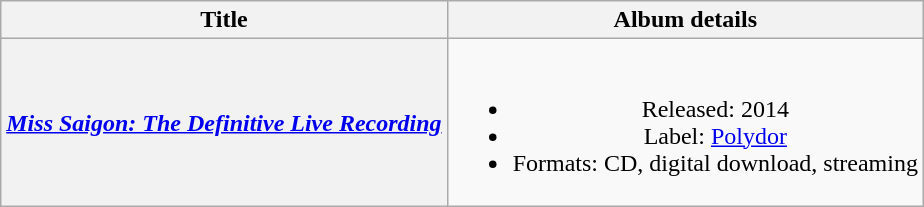<table class="wikitable plainrowheaders" style="text-align:center;">
<tr>
<th scope="col">Title</th>
<th scope="col">Album details</th>
</tr>
<tr>
<th scope="row"><em><a href='#'>Miss Saigon: The Definitive Live Recording</a></em></th>
<td><br><ul><li>Released: 2014</li><li>Label: <a href='#'>Polydor</a></li><li>Formats: CD, digital download, streaming</li></ul></td>
</tr>
</table>
